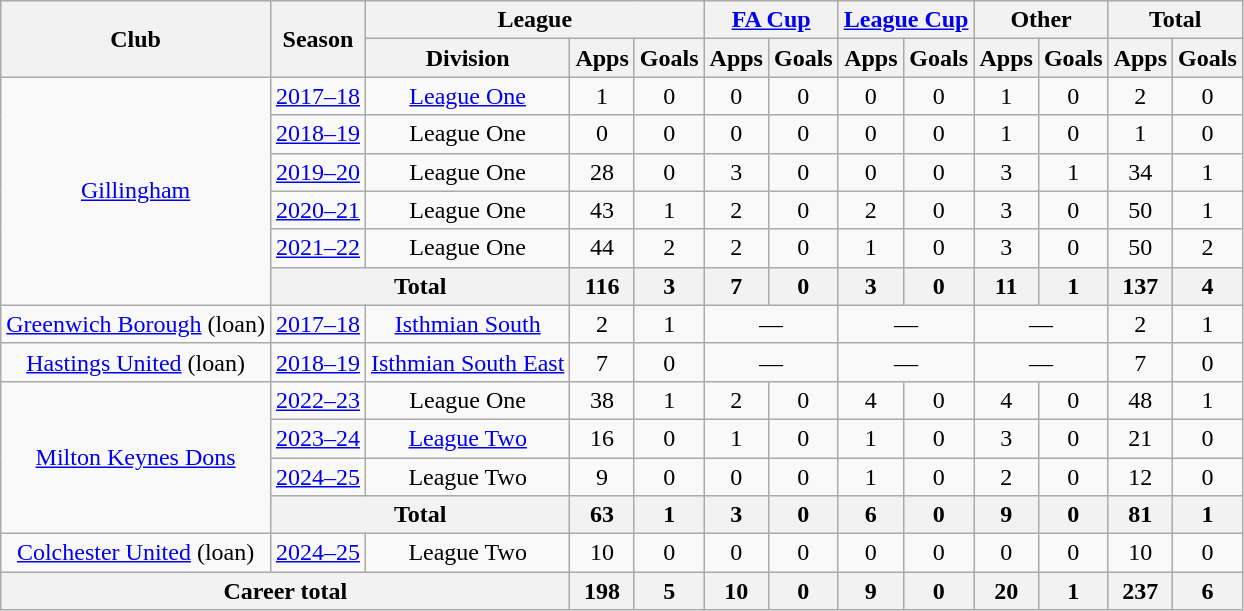<table class="wikitable" style="text-align: center">
<tr>
<th rowspan="2">Club</th>
<th rowspan="2">Season</th>
<th colspan="3">League</th>
<th colspan="2"><a href='#'>FA Cup</a></th>
<th colspan="2"><a href='#'>League Cup</a></th>
<th colspan="2">Other</th>
<th colspan="2">Total</th>
</tr>
<tr>
<th>Division</th>
<th>Apps</th>
<th>Goals</th>
<th>Apps</th>
<th>Goals</th>
<th>Apps</th>
<th>Goals</th>
<th>Apps</th>
<th>Goals</th>
<th>Apps</th>
<th>Goals</th>
</tr>
<tr>
<td rowspan="6"><a href='#'>Gillingham</a></td>
<td><a href='#'>2017–18</a></td>
<td><a href='#'>League One</a></td>
<td>1</td>
<td>0</td>
<td>0</td>
<td>0</td>
<td>0</td>
<td>0</td>
<td>1</td>
<td>0</td>
<td>2</td>
<td>0</td>
</tr>
<tr>
<td><a href='#'>2018–19</a></td>
<td>League One</td>
<td>0</td>
<td>0</td>
<td>0</td>
<td>0</td>
<td>0</td>
<td>0</td>
<td>1</td>
<td>0</td>
<td>1</td>
<td>0</td>
</tr>
<tr>
<td><a href='#'>2019–20</a></td>
<td>League One</td>
<td>28</td>
<td>0</td>
<td>3</td>
<td>0</td>
<td>0</td>
<td>0</td>
<td>3</td>
<td>1</td>
<td>34</td>
<td>1</td>
</tr>
<tr>
<td><a href='#'>2020–21</a></td>
<td>League One</td>
<td>43</td>
<td>1</td>
<td>2</td>
<td>0</td>
<td>2</td>
<td>0</td>
<td>3</td>
<td>0</td>
<td>50</td>
<td>1</td>
</tr>
<tr>
<td><a href='#'>2021–22</a></td>
<td>League One</td>
<td>44</td>
<td>2</td>
<td>2</td>
<td>0</td>
<td>1</td>
<td>0</td>
<td>3</td>
<td>0</td>
<td>50</td>
<td>2</td>
</tr>
<tr>
<th colspan="2">Total</th>
<th>116</th>
<th>3</th>
<th>7</th>
<th>0</th>
<th>3</th>
<th>0</th>
<th>11</th>
<th>1</th>
<th>137</th>
<th>4</th>
</tr>
<tr>
<td><a href='#'>Greenwich Borough</a> (loan)</td>
<td><a href='#'>2017–18</a></td>
<td><a href='#'>Isthmian South</a></td>
<td>2</td>
<td>1</td>
<td colspan="2">—</td>
<td colspan="2">—</td>
<td colspan="2">—</td>
<td>2</td>
<td>1</td>
</tr>
<tr>
<td><a href='#'>Hastings United</a> (loan)</td>
<td><a href='#'>2018–19</a></td>
<td><a href='#'>Isthmian South East</a></td>
<td>7</td>
<td>0</td>
<td colspan="2">—</td>
<td colspan="2">—</td>
<td colspan="2">—</td>
<td>7</td>
<td>0</td>
</tr>
<tr>
<td rowspan="4"><a href='#'>Milton Keynes Dons</a></td>
<td><a href='#'>2022–23</a></td>
<td>League One</td>
<td>38</td>
<td>1</td>
<td>2</td>
<td>0</td>
<td>4</td>
<td>0</td>
<td>4</td>
<td>0</td>
<td>48</td>
<td>1</td>
</tr>
<tr>
<td><a href='#'>2023–24</a></td>
<td><a href='#'>League Two</a></td>
<td>16</td>
<td>0</td>
<td>1</td>
<td>0</td>
<td>1</td>
<td>0</td>
<td>3</td>
<td>0</td>
<td>21</td>
<td>0</td>
</tr>
<tr>
<td><a href='#'>2024–25</a></td>
<td>League Two</td>
<td>9</td>
<td>0</td>
<td>0</td>
<td>0</td>
<td>1</td>
<td>0</td>
<td>2</td>
<td>0</td>
<td>12</td>
<td>0</td>
</tr>
<tr>
<th colspan="2">Total</th>
<th>63</th>
<th>1</th>
<th>3</th>
<th>0</th>
<th>6</th>
<th>0</th>
<th>9</th>
<th>0</th>
<th>81</th>
<th>1</th>
</tr>
<tr>
<td><a href='#'>Colchester United</a> (loan)</td>
<td><a href='#'>2024–25</a></td>
<td>League Two</td>
<td>10</td>
<td>0</td>
<td>0</td>
<td>0</td>
<td>0</td>
<td>0</td>
<td>0</td>
<td>0</td>
<td>10</td>
<td>0</td>
</tr>
<tr>
<th colspan="3">Career total</th>
<th>198</th>
<th>5</th>
<th>10</th>
<th>0</th>
<th>9</th>
<th>0</th>
<th>20</th>
<th>1</th>
<th>237</th>
<th>6</th>
</tr>
</table>
